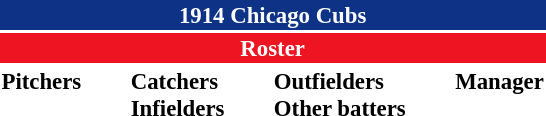<table class="toccolours" style="font-size: 95%;">
<tr>
<th colspan="10" style="background-color: #0e3386; color: white; text-align: center;">1914 Chicago Cubs</th>
</tr>
<tr>
<td colspan="10" style="background-color: #EE1422; color: white; text-align: center;"><strong>Roster</strong></td>
</tr>
<tr>
<td valign="top"><strong>Pitchers</strong><br>









</td>
<td width="25px"></td>
<td valign="top"><strong>Catchers</strong><br>




<strong>Infielders</strong>










</td>
<td width="25px"></td>
<td valign="top"><strong>Outfielders</strong><br>






<strong>Other batters</strong>

</td>
<td width="25px"></td>
<td valign="top"><strong>Manager</strong><br></td>
</tr>
</table>
